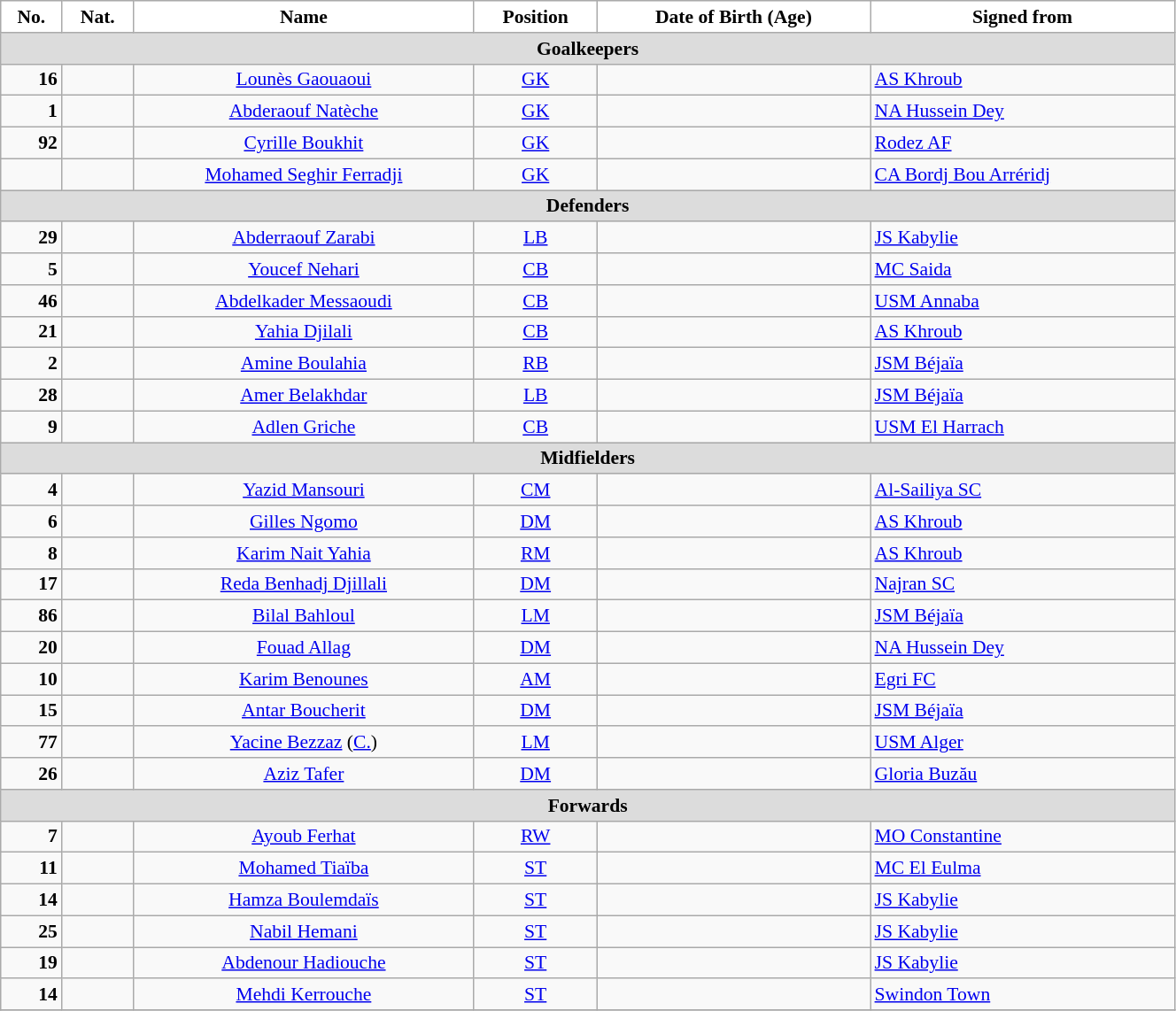<table class="wikitable" style="text-align:center; font-size:90%; width:70%">
<tr>
<th style="background:white; color:black; text-align:center;">No.</th>
<th style="background:white; color:black; text-align:center;">Nat.</th>
<th style="background:white; color:black; text-align:center;">Name</th>
<th style="background:white; color:black; text-align:center;">Position</th>
<th style="background:white; color:black; text-align:center;">Date of Birth (Age)</th>
<th style="background:white; color:black; text-align:center;">Signed from</th>
</tr>
<tr>
<th colspan=10 style="background:#DCDCDC; text-align:center;">Goalkeepers</th>
</tr>
<tr>
<td style="text-align:right"><strong>16</strong></td>
<td></td>
<td><a href='#'>Lounès Gaouaoui</a></td>
<td><a href='#'>GK</a></td>
<td></td>
<td style="text-align:left"> <a href='#'>AS Khroub</a></td>
</tr>
<tr>
<td style="text-align:right"><strong>1</strong></td>
<td></td>
<td><a href='#'>Abderaouf Natèche</a></td>
<td><a href='#'>GK</a></td>
<td></td>
<td style="text-align:left"> <a href='#'>NA Hussein Dey</a></td>
</tr>
<tr>
<td style="text-align:right"><strong>92</strong></td>
<td></td>
<td><a href='#'>Cyrille Boukhit</a></td>
<td><a href='#'>GK</a></td>
<td></td>
<td style="text-align:left"> <a href='#'>Rodez AF</a></td>
</tr>
<tr>
<td></td>
<td></td>
<td><a href='#'>Mohamed Seghir Ferradji</a></td>
<td><a href='#'>GK</a></td>
<td></td>
<td style="text-align:left"> <a href='#'>CA Bordj Bou Arréridj</a></td>
</tr>
<tr>
<th colspan=10 style="background:#DCDCDC; text-align:center;">Defenders</th>
</tr>
<tr>
<td style="text-align:right"><strong>29</strong></td>
<td></td>
<td><a href='#'>Abderraouf Zarabi</a></td>
<td><a href='#'>LB</a></td>
<td></td>
<td style="text-align:left"> <a href='#'>JS Kabylie</a></td>
</tr>
<tr>
<td style="text-align:right"><strong>5</strong></td>
<td></td>
<td><a href='#'>Youcef Nehari</a></td>
<td><a href='#'>CB</a></td>
<td></td>
<td style="text-align:left"> <a href='#'>MC Saida</a></td>
</tr>
<tr>
<td style="text-align:right"><strong>46</strong></td>
<td></td>
<td><a href='#'>Abdelkader Messaoudi</a></td>
<td><a href='#'>CB</a></td>
<td></td>
<td style="text-align:left"> <a href='#'>USM Annaba</a></td>
</tr>
<tr>
<td style="text-align:right"><strong>21</strong></td>
<td></td>
<td><a href='#'>Yahia Djilali</a></td>
<td><a href='#'>CB</a></td>
<td></td>
<td style="text-align:left"> <a href='#'>AS Khroub</a></td>
</tr>
<tr>
<td style="text-align:right"><strong>2</strong></td>
<td></td>
<td><a href='#'>Amine Boulahia</a></td>
<td><a href='#'>RB</a></td>
<td></td>
<td style="text-align:left"> <a href='#'>JSM Béjaïa</a></td>
</tr>
<tr>
<td style="text-align:right"><strong>28</strong></td>
<td></td>
<td><a href='#'>Amer Belakhdar</a></td>
<td><a href='#'>LB</a></td>
<td></td>
<td style="text-align:left"> <a href='#'>JSM Béjaïa</a></td>
</tr>
<tr>
<td style="text-align:right"><strong>9</strong></td>
<td></td>
<td><a href='#'>Adlen Griche</a></td>
<td><a href='#'>CB</a></td>
<td></td>
<td style="text-align:left"> <a href='#'>USM El Harrach</a></td>
</tr>
<tr>
<th colspan=10 style="background:#DCDCDC; text-align:center;">Midfielders</th>
</tr>
<tr>
<td style="text-align:right"><strong>4</strong></td>
<td></td>
<td><a href='#'>Yazid Mansouri</a></td>
<td><a href='#'>CM</a></td>
<td></td>
<td style="text-align:left"> <a href='#'>Al-Sailiya SC</a></td>
</tr>
<tr>
<td style="text-align:right"><strong>6</strong></td>
<td></td>
<td><a href='#'>Gilles Ngomo</a></td>
<td><a href='#'>DM</a></td>
<td></td>
<td style="text-align:left"> <a href='#'>AS Khroub</a></td>
</tr>
<tr>
<td style="text-align:right"><strong>8</strong></td>
<td></td>
<td><a href='#'>Karim Nait Yahia</a></td>
<td><a href='#'>RM</a></td>
<td></td>
<td style="text-align:left"> <a href='#'>AS Khroub</a></td>
</tr>
<tr>
<td style="text-align:right"><strong>17</strong></td>
<td></td>
<td><a href='#'>Reda Benhadj Djillali</a></td>
<td><a href='#'>DM</a></td>
<td></td>
<td style="text-align:left"> <a href='#'>Najran SC</a></td>
</tr>
<tr>
<td style="text-align:right"><strong>86</strong></td>
<td></td>
<td><a href='#'>Bilal Bahloul</a></td>
<td><a href='#'>LM</a></td>
<td></td>
<td style="text-align:left"> <a href='#'>JSM Béjaïa</a></td>
</tr>
<tr>
<td style="text-align:right"><strong>20</strong></td>
<td></td>
<td><a href='#'>Fouad Allag</a></td>
<td><a href='#'>DM</a></td>
<td></td>
<td style="text-align:left"> <a href='#'>NA Hussein Dey</a></td>
</tr>
<tr>
<td style="text-align:right"><strong>10</strong></td>
<td></td>
<td><a href='#'>Karim Benounes</a></td>
<td><a href='#'>AM</a></td>
<td></td>
<td style="text-align:left"> <a href='#'>Egri FC</a></td>
</tr>
<tr>
<td style="text-align:right"><strong>15</strong></td>
<td></td>
<td><a href='#'>Antar Boucherit</a></td>
<td><a href='#'>DM</a></td>
<td></td>
<td style="text-align:left"> <a href='#'>JSM Béjaïa</a></td>
</tr>
<tr>
<td style="text-align:right"><strong>77</strong></td>
<td></td>
<td><a href='#'>Yacine Bezzaz</a> (<a href='#'>C.</a>)</td>
<td><a href='#'>LM</a></td>
<td></td>
<td style="text-align:left"> <a href='#'>USM Alger</a></td>
</tr>
<tr>
<td style="text-align:right"><strong>26</strong></td>
<td></td>
<td><a href='#'>Aziz Tafer</a></td>
<td><a href='#'>DM</a></td>
<td></td>
<td style="text-align:left"> <a href='#'>Gloria Buzău</a></td>
</tr>
<tr>
<th colspan=10 style="background:#DCDCDC; text-align:center;">Forwards</th>
</tr>
<tr>
<td style="text-align:right"><strong>7</strong></td>
<td></td>
<td><a href='#'>Ayoub Ferhat</a></td>
<td><a href='#'>RW</a></td>
<td></td>
<td style="text-align:left"> <a href='#'>MO Constantine</a></td>
</tr>
<tr>
<td style="text-align:right"><strong>11</strong></td>
<td></td>
<td><a href='#'>Mohamed Tiaïba</a></td>
<td><a href='#'>ST</a></td>
<td></td>
<td style="text-align:left"> <a href='#'>MC El Eulma</a></td>
</tr>
<tr>
<td style="text-align:right"><strong>14</strong></td>
<td></td>
<td><a href='#'>Hamza Boulemdaïs</a></td>
<td><a href='#'>ST</a></td>
<td></td>
<td style="text-align:left"> <a href='#'>JS Kabylie</a></td>
</tr>
<tr>
<td style="text-align:right"><strong>25</strong></td>
<td></td>
<td><a href='#'>Nabil Hemani</a></td>
<td><a href='#'>ST</a></td>
<td></td>
<td style="text-align:left"> <a href='#'>JS Kabylie</a></td>
</tr>
<tr>
<td style="text-align:right"><strong>19</strong></td>
<td></td>
<td><a href='#'>Abdenour Hadiouche</a></td>
<td><a href='#'>ST</a></td>
<td></td>
<td style="text-align:left"> <a href='#'>JS Kabylie</a></td>
</tr>
<tr>
<td style="text-align:right"><strong>14</strong></td>
<td></td>
<td><a href='#'>Mehdi Kerrouche</a></td>
<td><a href='#'>ST</a></td>
<td></td>
<td style="text-align:left"> <a href='#'>Swindon Town</a></td>
</tr>
<tr>
</tr>
</table>
